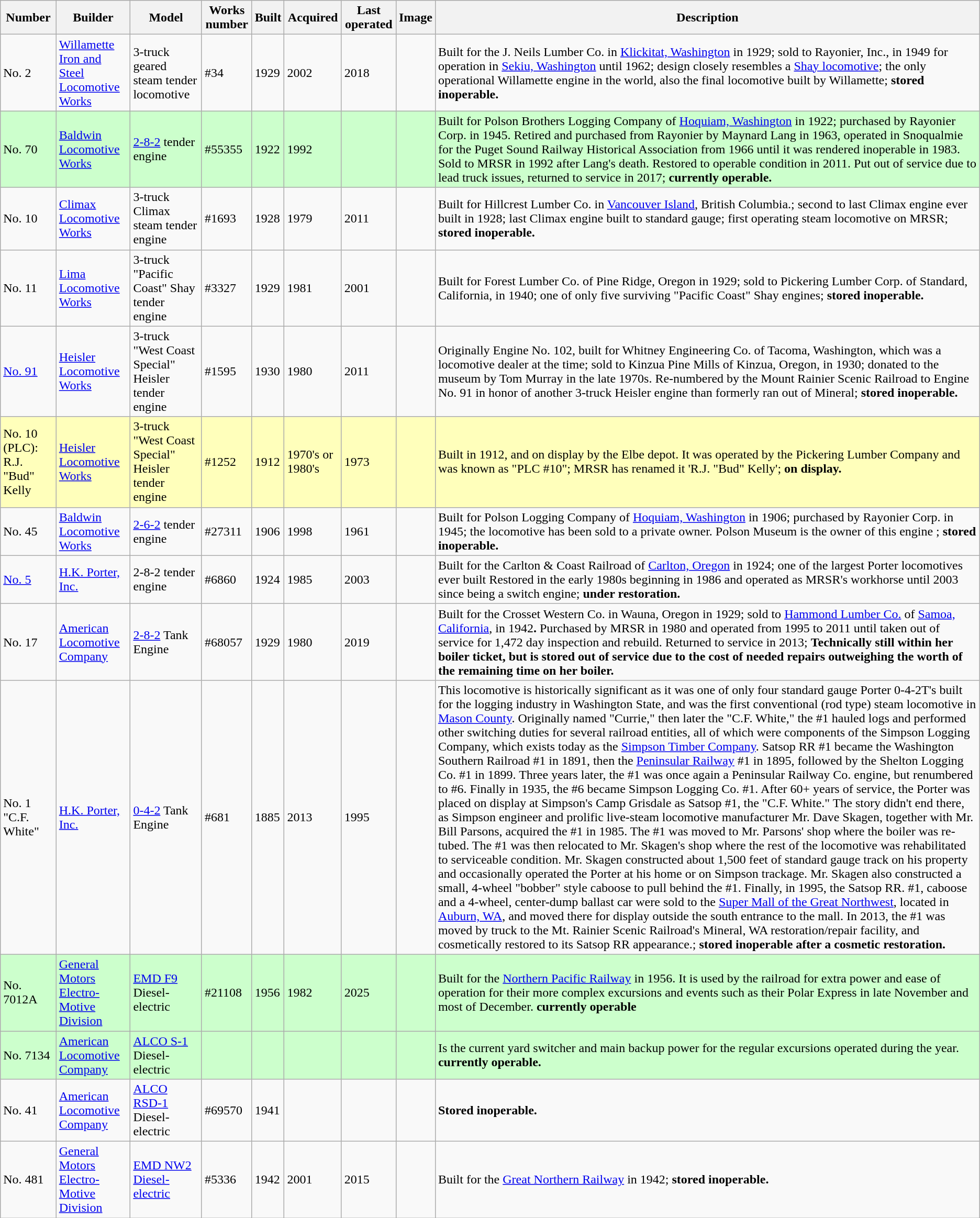<table class="wikitable">
<tr>
<th>Number</th>
<th>Builder</th>
<th>Model</th>
<th>Works number</th>
<th>Built</th>
<th>Acquired</th>
<th>Last operated</th>
<th>Image</th>
<th>Description</th>
</tr>
<tr>
<td>No. 2</td>
<td><a href='#'>Willamette Iron and Steel Locomotive Works</a></td>
<td>3-truck geared steam tender locomotive</td>
<td>#34</td>
<td>1929</td>
<td>2002</td>
<td>2018</td>
<td></td>
<td>Built for the J. Neils Lumber Co. in <a href='#'>Klickitat, Washington</a> in 1929; sold to Rayonier, Inc., in 1949 for operation in <a href='#'>Sekiu, Washington</a> until 1962; design closely resembles a <a href='#'>Shay locomotive</a>; the only operational Willamette engine in the world, also the final locomotive built by Willamette; <strong>stored inoperable.</strong></td>
</tr>
<tr style="background:#cfc;">
<td>No. 70</td>
<td><a href='#'>Baldwin Locomotive Works</a></td>
<td><a href='#'>2-8-2</a> tender engine</td>
<td>#55355</td>
<td>1922</td>
<td>1992</td>
<td></td>
<td></td>
<td>Built for Polson Brothers Logging Company of <a href='#'>Hoquiam, Washington</a> in 1922; purchased by Rayonier Corp. in 1945. Retired and purchased from Rayonier by Maynard Lang in 1963, operated in Snoqualmie for the Puget Sound Railway Historical Association from 1966 until it was rendered inoperable in 1983. Sold to MRSR in 1992 after Lang's death. Restored to operable condition in 2011. Put out of service due to lead truck issues, returned to service in 2017; <strong>currently operable.</strong></td>
</tr>
<tr>
<td>No. 10</td>
<td><a href='#'>Climax Locomotive Works</a></td>
<td>3-truck Climax steam tender engine</td>
<td>#1693</td>
<td>1928</td>
<td>1979</td>
<td>2011</td>
<td></td>
<td>Built for Hillcrest Lumber Co. in <a href='#'>Vancouver Island</a>, British Columbia.; second to last Climax engine ever built in 1928; last Climax engine built to standard gauge; first operating steam locomotive on MRSR; <strong>stored inoperable.</strong></td>
</tr>
<tr>
<td>No. 11</td>
<td><a href='#'>Lima Locomotive Works</a></td>
<td>3-truck "Pacific Coast" Shay tender engine</td>
<td>#3327</td>
<td>1929</td>
<td>1981</td>
<td>2001</td>
<td></td>
<td>Built for Forest Lumber Co. of Pine Ridge, Oregon in 1929; sold to Pickering Lumber Corp. of Standard, California, in 1940; one of only five surviving "Pacific Coast" Shay engines; <strong>stored inoperable.</strong></td>
</tr>
<tr>
<td><a href='#'>No. 91</a></td>
<td><a href='#'>Heisler Locomotive Works</a></td>
<td>3-truck "West Coast Special" Heisler tender engine</td>
<td>#1595</td>
<td>1930</td>
<td>1980</td>
<td>2011</td>
<td></td>
<td>Originally Engine No. 102, built for Whitney Engineering Co. of Tacoma, Washington, which was a locomotive dealer at the time; sold to Kinzua Pine Mills of Kinzua, Oregon, in 1930; donated to the museum by Tom Murray in the late 1970s. Re-numbered by the Mount Rainier Scenic Railroad to Engine No. 91 in honor of another 3-truck Heisler engine than formerly ran out of Mineral; <strong>stored inoperable.</strong></td>
</tr>
<tr style="background:#ffb;">
<td>No. 10 (PLC): R.J. "Bud" Kelly</td>
<td><a href='#'>Heisler Locomotive Works</a></td>
<td>3-truck "West Coast Special" Heisler tender engine</td>
<td>#1252</td>
<td>1912</td>
<td>1970's or 1980's</td>
<td>1973</td>
<td></td>
<td>Built in 1912, and on display by the Elbe depot. It was operated by the Pickering Lumber Company and was known as "PLC #10"; MRSR has renamed it 'R.J. "Bud" Kelly'; <strong>on display.</strong></td>
</tr>
<tr>
<td>No. 45</td>
<td><a href='#'>Baldwin Locomotive Works</a></td>
<td><a href='#'>2-6-2</a> tender engine</td>
<td>#27311</td>
<td>1906</td>
<td>1998</td>
<td>1961</td>
<td></td>
<td>Built for Polson Logging Company of <a href='#'>Hoquiam, Washington</a> in 1906; purchased by Rayonier Corp. in 1945; the locomotive has been sold to a private owner. Polson Museum is the owner of this engine ; <strong>stored inoperable.</strong></td>
</tr>
<tr>
<td><a href='#'>No. 5</a></td>
<td><a href='#'>H.K. Porter, Inc.</a></td>
<td>2-8-2 tender engine</td>
<td>#6860</td>
<td>1924</td>
<td>1985</td>
<td>2003</td>
<td></td>
<td>Built for the Carlton & Coast Railroad of <a href='#'>Carlton, Oregon</a> in 1924; one of the largest Porter locomotives ever built Restored in the early 1980s beginning in 1986 and operated as MRSR's workhorse until 2003 since being a switch engine; <strong>under restoration.</strong></td>
</tr>
<tr>
<td>No. 17</td>
<td><a href='#'>American Locomotive Company</a></td>
<td><a href='#'>2-8-2</a> Tank Engine</td>
<td>#68057</td>
<td>1929</td>
<td>1980</td>
<td>2019</td>
<td></td>
<td>Built for the Crosset Western Co. in Wauna, Oregon in 1929; sold to <a href='#'>Hammond Lumber Co.</a> of <a href='#'>Samoa, California</a>, in 1942<strong>.</strong> Purchased by MRSR in 1980 and operated from 1995 to 2011 until taken out of service for 1,472 day inspection and rebuild. Returned to service in 2013; <strong>Technically still within her boiler ticket, but is stored out of service due to the cost of needed repairs outweighing the worth of the remaining time on her boiler.</strong></td>
</tr>
<tr>
<td>No. 1 "C.F. White"</td>
<td><a href='#'>H.K. Porter, Inc.</a></td>
<td><a href='#'>0-4-2</a> Tank Engine</td>
<td>#681</td>
<td>1885</td>
<td>2013</td>
<td>1995</td>
<td></td>
<td>This locomotive is historically significant as it was one of only four standard gauge Porter 0-4-2T's built for the logging industry in Washington State, and was the first conventional (rod type) steam locomotive in <a href='#'>Mason County</a>. Originally named "Currie," then later the "C.F. White," the #1 hauled logs and performed other switching duties for several railroad entities, all of which were components of the Simpson Logging Company, which exists today as the <a href='#'>Simpson Timber Company</a>. Satsop RR #1 became the Washington Southern Railroad #1 in 1891, then the <a href='#'>Peninsular Railway</a> #1 in 1895, followed by the Shelton Logging Co. #1 in 1899. Three years later, the #1 was once again a Peninsular Railway Co. engine, but renumbered to #6. Finally in 1935, the #6 became Simpson Logging Co. #1. After 60+ years of service, the Porter was placed on display at Simpson's Camp Grisdale as Satsop #1, the "C.F. White." The story didn't end there, as Simpson engineer and prolific live-steam locomotive manufacturer Mr. Dave Skagen, together with Mr. Bill Parsons, acquired the #1 in 1985. The #1 was moved to Mr. Parsons' shop where the boiler was re-tubed. The #1 was then relocated to Mr. Skagen's shop where the rest of the locomotive was rehabilitated to serviceable condition. Mr. Skagen constructed about 1,500 feet of standard gauge track on his property and occasionally operated the Porter at his home or on Simpson trackage. Mr. Skagen also constructed a small, 4-wheel "bobber" style caboose to pull behind the #1. Finally, in 1995, the Satsop RR. #1, caboose and a 4-wheel, center-dump ballast car were sold to the <a href='#'>Super Mall of the Great Northwest</a>, located in <a href='#'>Auburn, WA</a>, and moved there for display outside the south entrance to the mall. In 2013, the #1 was moved by truck to the Mt. Rainier Scenic Railroad's Mineral, WA restoration/repair facility, and cosmetically restored to its Satsop RR appearance.; <strong>stored inoperable after a cosmetic restoration.</strong></td>
</tr>
<tr style="background:#cfc;">
<td>No. 7012A</td>
<td><a href='#'>General Motors Electro-Motive Division</a></td>
<td><a href='#'>EMD F9</a> Diesel-electric</td>
<td>#21108</td>
<td>1956</td>
<td>1982</td>
<td>2025</td>
<td></td>
<td>Built for the <a href='#'>Northern Pacific Railway</a> in 1956. It is used by the railroad for extra power and ease of operation for their more complex excursions and events such as their Polar Express in late November and most of December. <strong>currently operable</strong></td>
</tr>
<tr style="background:#cfc;">
<td>No. 7134</td>
<td><a href='#'>American Locomotive Company</a></td>
<td><a href='#'>ALCO S-1</a> Diesel-electric</td>
<td></td>
<td></td>
<td></td>
<td></td>
<td></td>
<td>Is the current yard switcher and main backup power for the regular excursions operated during the year. <strong>currently operable.</strong></td>
</tr>
<tr>
<td>No. 41</td>
<td><a href='#'>American Locomotive Company</a></td>
<td><a href='#'>ALCO RSD-1</a> Diesel-electric</td>
<td>#69570</td>
<td>1941</td>
<td></td>
<td></td>
<td></td>
<td><strong>Stored inoperable.</strong></td>
</tr>
<tr>
<td>No. 481</td>
<td><a href='#'>General Motors Electro-Motive Division</a></td>
<td><a href='#'>EMD NW2</a> <a href='#'>Diesel-electric</a></td>
<td>#5336</td>
<td>1942</td>
<td>2001</td>
<td>2015</td>
<td></td>
<td>Built for the <a href='#'>Great Northern Railway</a> in 1942; <strong>stored inoperable.</strong></td>
</tr>
</table>
